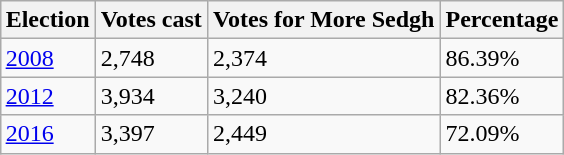<table class="wikitable" style="margin:1em auto;">
<tr>
<th>Election</th>
<th>Votes cast</th>
<th>Votes for More Sedgh</th>
<th>Percentage</th>
</tr>
<tr>
<td><a href='#'>2008</a></td>
<td>2,748</td>
<td>2,374</td>
<td>86.39%</td>
</tr>
<tr>
<td><a href='#'>2012</a></td>
<td>3,934</td>
<td>3,240</td>
<td>82.36%</td>
</tr>
<tr>
<td><a href='#'>2016</a></td>
<td>3,397</td>
<td>2,449</td>
<td>72.09%</td>
</tr>
</table>
